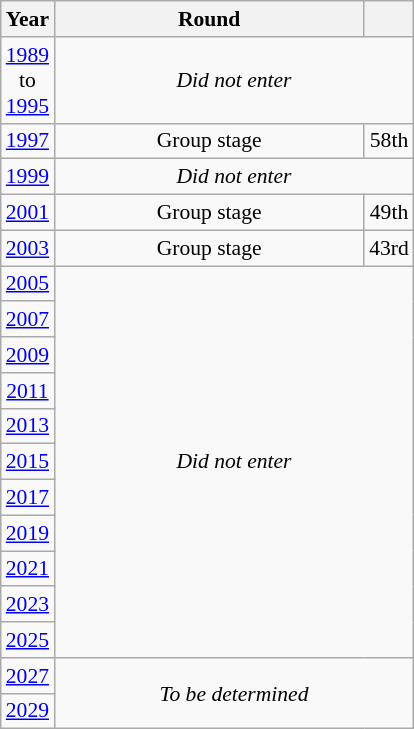<table class="wikitable" style="text-align: center; font-size:90%">
<tr>
<th>Year</th>
<th style="width:200px">Round</th>
<th></th>
</tr>
<tr>
<td><a href='#'>1989</a><br>to<br><a href='#'>1995</a></td>
<td colspan="2"><em>Did not enter</em></td>
</tr>
<tr>
<td><a href='#'>1997</a></td>
<td>Group stage</td>
<td>58th</td>
</tr>
<tr>
<td><a href='#'>1999</a></td>
<td colspan="2"><em>Did not enter</em></td>
</tr>
<tr>
<td><a href='#'>2001</a></td>
<td>Group stage</td>
<td>49th</td>
</tr>
<tr>
<td><a href='#'>2003</a></td>
<td>Group stage</td>
<td>43rd</td>
</tr>
<tr>
<td><a href='#'>2005</a></td>
<td colspan="2" rowspan="11"><em>Did not enter</em></td>
</tr>
<tr>
<td><a href='#'>2007</a></td>
</tr>
<tr>
<td><a href='#'>2009</a></td>
</tr>
<tr>
<td><a href='#'>2011</a></td>
</tr>
<tr>
<td><a href='#'>2013</a></td>
</tr>
<tr>
<td><a href='#'>2015</a></td>
</tr>
<tr>
<td><a href='#'>2017</a></td>
</tr>
<tr>
<td><a href='#'>2019</a></td>
</tr>
<tr>
<td><a href='#'>2021</a></td>
</tr>
<tr>
<td><a href='#'>2023</a></td>
</tr>
<tr>
<td><a href='#'>2025</a></td>
</tr>
<tr>
<td><a href='#'>2027</a></td>
<td colspan="2" rowspan="2"><em>To be determined</em></td>
</tr>
<tr>
<td><a href='#'>2029</a></td>
</tr>
</table>
